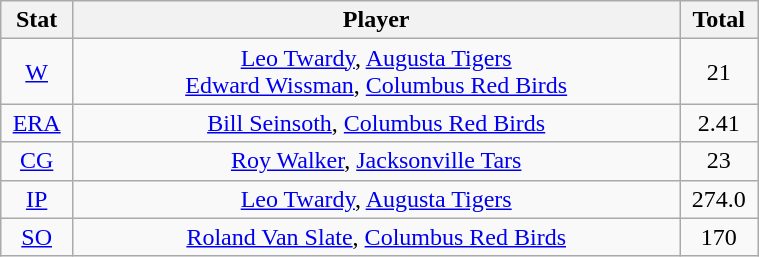<table class="wikitable" width="40%" style="text-align:center;">
<tr>
<th width="5%">Stat</th>
<th width="60%">Player</th>
<th width="5%">Total</th>
</tr>
<tr>
<td><a href='#'>W</a></td>
<td><a href='#'>Leo Twardy</a>, <a href='#'>Augusta Tigers</a> <br> <a href='#'>Edward Wissman</a>, <a href='#'>Columbus Red Birds</a></td>
<td>21</td>
</tr>
<tr>
<td><a href='#'>ERA</a></td>
<td><a href='#'>Bill Seinsoth</a>, <a href='#'>Columbus Red Birds</a></td>
<td>2.41</td>
</tr>
<tr>
<td><a href='#'>CG</a></td>
<td><a href='#'>Roy Walker</a>, <a href='#'>Jacksonville Tars</a></td>
<td>23</td>
</tr>
<tr>
<td><a href='#'>IP</a></td>
<td><a href='#'>Leo Twardy</a>, <a href='#'>Augusta Tigers</a></td>
<td>274.0</td>
</tr>
<tr>
<td><a href='#'>SO</a></td>
<td><a href='#'>Roland Van Slate</a>, <a href='#'>Columbus Red Birds</a></td>
<td>170</td>
</tr>
</table>
